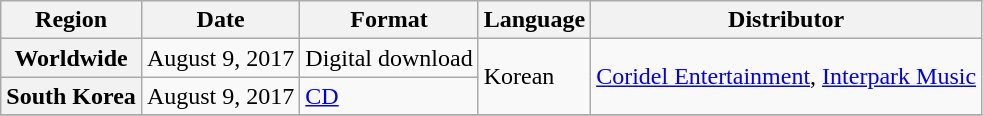<table class="wikitable plainrowheaders">
<tr>
<th>Region</th>
<th>Date</th>
<th>Format</th>
<th>Language</th>
<th>Distributor</th>
</tr>
<tr>
<th scope="row">Worldwide</th>
<td>August 9, 2017</td>
<td>Digital download</td>
<td rowspan="2">Korean</td>
<td rowspan="2"><a href='#'>Coridel Entertainment</a>, <a href='#'>Interpark Music</a></td>
</tr>
<tr>
<th scope="row">South Korea</th>
<td>August 9, 2017</td>
<td><a href='#'>CD</a></td>
</tr>
<tr>
</tr>
</table>
